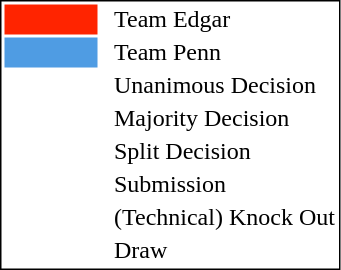<table style="border:1px solid black; float:left;">
<tr>
<td style="background:#FF2400; width:40px;"></td>
<td> </td>
<td>Team Edgar</td>
</tr>
<tr>
<td style="background:#4F9CE3; width:40px;"></td>
<td> </td>
<td>Team Penn</td>
</tr>
<tr>
<td style="width:60px;"></td>
<td> </td>
<td>Unanimous Decision</td>
</tr>
<tr>
<td style="width:60px;"></td>
<td> </td>
<td>Majority Decision</td>
</tr>
<tr>
<td style="width:60px;"></td>
<td> </td>
<td>Split Decision</td>
</tr>
<tr>
<td style="width:60px;"></td>
<td> </td>
<td>Submission</td>
</tr>
<tr>
<td style="width:60px;"></td>
<td> </td>
<td>(Technical) Knock Out</td>
</tr>
<tr>
<td style="width:60px;"></td>
<td> </td>
<td>Draw</td>
</tr>
</table>
